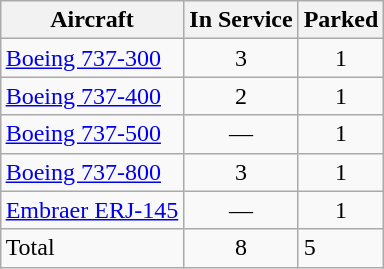<table class="wikitable" style="margin:1em auto;">
<tr>
<th>Aircraft</th>
<th>In Service</th>
<th>Parked</th>
</tr>
<tr>
<td><a href='#'>Boeing 737-300</a></td>
<td align=center>3</td>
<td align=center>1</td>
</tr>
<tr>
<td><a href='#'>Boeing 737-400</a></td>
<td align=center>2</td>
<td align=center>1</td>
</tr>
<tr>
<td><a href='#'>Boeing 737-500</a></td>
<td align=center>—</td>
<td align=center>1</td>
</tr>
<tr>
<td><a href='#'>Boeing 737-800</a></td>
<td align=center>3</td>
<td align=center>1</td>
</tr>
<tr>
<td><a href='#'>Embraer ERJ-145</a></td>
<td align=center>—</td>
<td align=center>1</td>
</tr>
<tr>
<td>Total</td>
<td align=center>8</td>
<td>5</td>
</tr>
</table>
